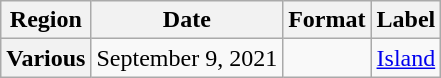<table class="wikitable plainrowheaders">
<tr>
<th>Region</th>
<th>Date</th>
<th>Format</th>
<th>Label</th>
</tr>
<tr>
<th scope="row">Various</th>
<td>September 9, 2021</td>
<td></td>
<td><a href='#'>Island</a></td>
</tr>
</table>
